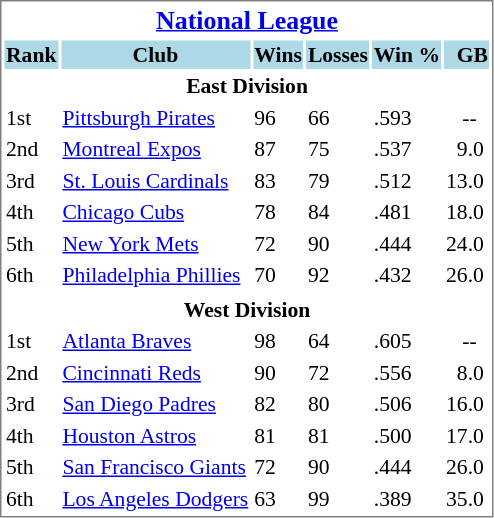<table cellpadding="1" style="width:auto;font-size: 90%; border: 1px solid gray;">
<tr align="center" style="font-size: larger;">
<th colspan=6><a href='#'>National League</a></th>
</tr>
<tr style="background:lightblue;">
<th>Rank</th>
<th>Club</th>
<th>Wins</th>
<th>Losses</th>
<th>Win %</th>
<th>  GB</th>
</tr>
<tr align="center" style="vertical-align: middle;" style="background:lightblue;">
<th colspan=6>East Division</th>
</tr>
<tr>
<td>1st</td>
<td><a href='#'>Pittsburgh Pirates</a></td>
<td>96</td>
<td>66</td>
<td>.593</td>
<td>   --</td>
</tr>
<tr>
<td>2nd</td>
<td><a href='#'>Montreal Expos</a></td>
<td>87</td>
<td>75</td>
<td>.537</td>
<td>  9.0</td>
</tr>
<tr>
<td>3rd</td>
<td><a href='#'>St. Louis Cardinals</a></td>
<td>83</td>
<td>79</td>
<td>.512</td>
<td>13.0</td>
</tr>
<tr>
<td>4th</td>
<td><a href='#'>Chicago Cubs</a></td>
<td>78</td>
<td>84</td>
<td>.481</td>
<td>18.0</td>
</tr>
<tr>
<td>5th</td>
<td><a href='#'>New York Mets</a></td>
<td>72</td>
<td>90</td>
<td>.444</td>
<td>24.0</td>
</tr>
<tr>
<td>6th</td>
<td><a href='#'>Philadelphia Phillies</a></td>
<td>70</td>
<td>92</td>
<td>.432</td>
<td>26.0</td>
</tr>
<tr>
</tr>
<tr align="center" style="vertical-align: middle;" style="background:lightblue;">
<th colspan=6>West Division</th>
</tr>
<tr>
<td>1st</td>
<td><a href='#'>Atlanta Braves</a></td>
<td>98</td>
<td>64</td>
<td>.605</td>
<td>   --</td>
</tr>
<tr>
<td>2nd</td>
<td><a href='#'>Cincinnati Reds</a></td>
<td>90</td>
<td>72</td>
<td>.556</td>
<td>  8.0</td>
</tr>
<tr>
<td>3rd</td>
<td><a href='#'>San Diego Padres</a></td>
<td>82</td>
<td>80</td>
<td>.506</td>
<td>16.0</td>
</tr>
<tr>
<td>4th</td>
<td><a href='#'>Houston Astros</a></td>
<td>81</td>
<td>81</td>
<td>.500</td>
<td>17.0</td>
</tr>
<tr>
<td>5th</td>
<td><a href='#'>San Francisco Giants</a></td>
<td>72</td>
<td>90</td>
<td>.444</td>
<td>26.0</td>
</tr>
<tr>
<td>6th</td>
<td><a href='#'>Los Angeles Dodgers</a></td>
<td>63</td>
<td>99</td>
<td>.389</td>
<td>35.0</td>
</tr>
</table>
